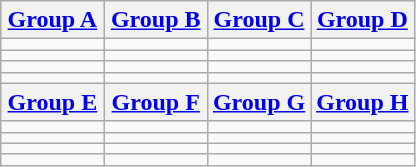<table class="wikitable">
<tr>
<th width=25%><a href='#'>Group A</a></th>
<th width=25%><a href='#'>Group B</a></th>
<th width=25%><a href='#'>Group C</a></th>
<th width=25%><a href='#'>Group D</a></th>
</tr>
<tr>
<td><em></em></td>
<td></td>
<td></td>
<td></td>
</tr>
<tr>
<td></td>
<td></td>
<td></td>
<td></td>
</tr>
<tr>
<td></td>
<td></td>
<td></td>
<td></td>
</tr>
<tr>
<td></td>
<td></td>
<td></td>
<td></td>
</tr>
<tr>
<th width=25%><a href='#'>Group E</a></th>
<th width=25%><a href='#'>Group F</a></th>
<th width=25%><a href='#'>Group G</a></th>
<th width=25%><a href='#'>Group H</a></th>
</tr>
<tr>
<td></td>
<td></td>
<td></td>
<td></td>
</tr>
<tr>
<td></td>
<td></td>
<td></td>
<td></td>
</tr>
<tr>
<td></td>
<td></td>
<td></td>
<td></td>
</tr>
<tr>
<td></td>
<td></td>
<td></td>
<td></td>
</tr>
</table>
